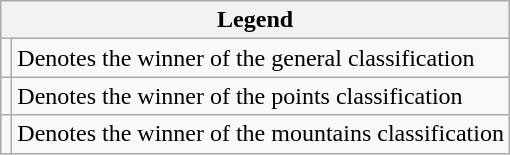<table class="wikitable">
<tr>
<th colspan="2">Legend</th>
</tr>
<tr>
<td></td>
<td>Denotes the winner of the general classification</td>
</tr>
<tr>
<td></td>
<td>Denotes the winner of the points classification</td>
</tr>
<tr>
<td></td>
<td>Denotes the winner of the mountains classification</td>
</tr>
</table>
